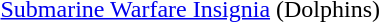<table>
<tr>
<td></td>
<td><a href='#'>Submarine Warfare Insignia</a> (Dolphins)</td>
</tr>
</table>
